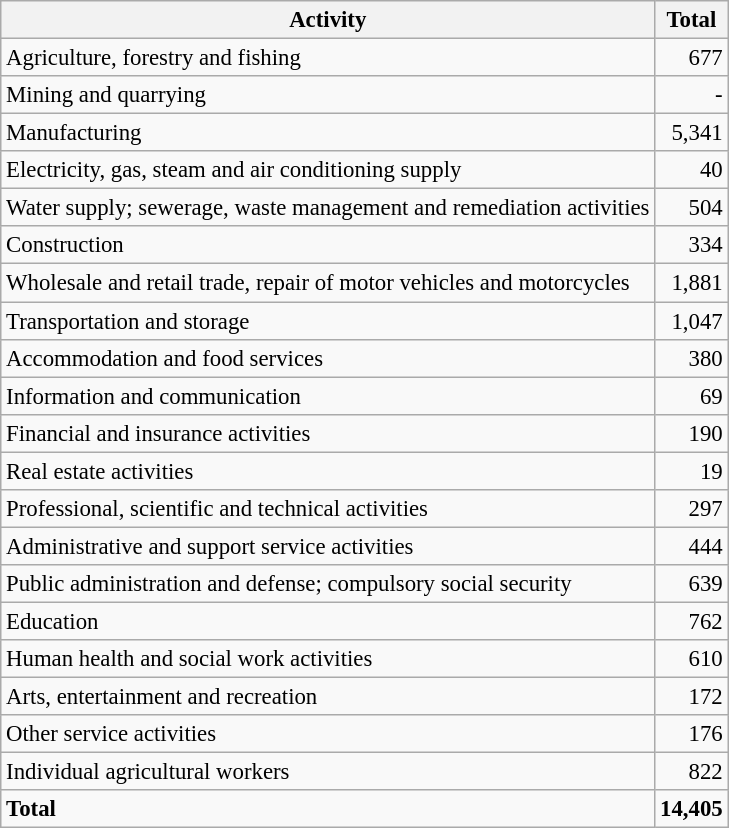<table class="wikitable sortable" style="font-size:95%;">
<tr>
<th>Activity</th>
<th>Total</th>
</tr>
<tr>
<td>Agriculture, forestry and fishing</td>
<td align="right">677</td>
</tr>
<tr>
<td>Mining and quarrying</td>
<td align="right">-</td>
</tr>
<tr>
<td>Manufacturing</td>
<td align="right">5,341</td>
</tr>
<tr>
<td>Electricity, gas, steam and air conditioning supply</td>
<td align="right">40</td>
</tr>
<tr>
<td>Water supply; sewerage, waste management and remediation activities</td>
<td align="right">504</td>
</tr>
<tr>
<td>Construction</td>
<td align="right">334</td>
</tr>
<tr>
<td>Wholesale and retail trade, repair of motor vehicles and motorcycles</td>
<td align="right">1,881</td>
</tr>
<tr>
<td>Transportation and storage</td>
<td align="right">1,047</td>
</tr>
<tr>
<td>Accommodation and food services</td>
<td align="right">380</td>
</tr>
<tr>
<td>Information and communication</td>
<td align="right">69</td>
</tr>
<tr>
<td>Financial and insurance activities</td>
<td align="right">190</td>
</tr>
<tr>
<td>Real estate activities</td>
<td align="right">19</td>
</tr>
<tr>
<td>Professional, scientific and technical activities</td>
<td align="right">297</td>
</tr>
<tr>
<td>Administrative and support service activities</td>
<td align="right">444</td>
</tr>
<tr>
<td>Public administration and defense; compulsory social security</td>
<td align="right">639</td>
</tr>
<tr>
<td>Education</td>
<td align="right">762</td>
</tr>
<tr>
<td>Human health and social work activities</td>
<td align="right">610</td>
</tr>
<tr>
<td>Arts, entertainment and recreation</td>
<td align="right">172</td>
</tr>
<tr>
<td>Other service activities</td>
<td align="right">176</td>
</tr>
<tr>
<td>Individual agricultural workers</td>
<td align="right">822</td>
</tr>
<tr class="sortbottom">
<td><strong>Total</strong></td>
<td align="right"><strong>14,405</strong></td>
</tr>
</table>
